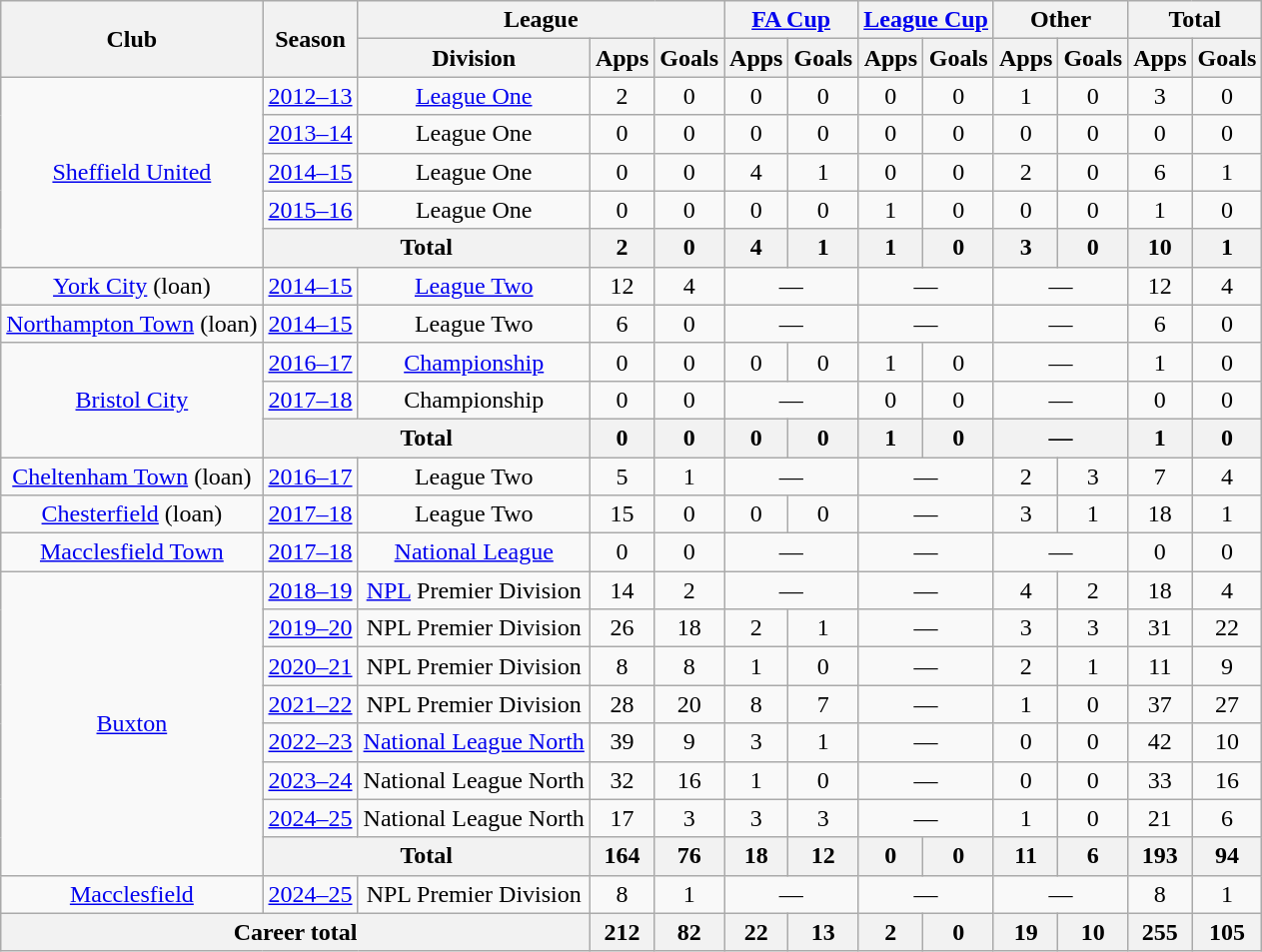<table class=wikitable style="text-align: center">
<tr>
<th rowspan=2>Club</th>
<th rowspan=2>Season</th>
<th colspan=3>League</th>
<th colspan=2><a href='#'>FA Cup</a></th>
<th colspan=2><a href='#'>League Cup</a></th>
<th colspan=2>Other</th>
<th colspan=2>Total</th>
</tr>
<tr>
<th>Division</th>
<th>Apps</th>
<th>Goals</th>
<th>Apps</th>
<th>Goals</th>
<th>Apps</th>
<th>Goals</th>
<th>Apps</th>
<th>Goals</th>
<th>Apps</th>
<th>Goals</th>
</tr>
<tr>
<td rowspan=5><a href='#'>Sheffield United</a></td>
<td><a href='#'>2012–13</a></td>
<td><a href='#'>League One</a></td>
<td>2</td>
<td>0</td>
<td>0</td>
<td>0</td>
<td>0</td>
<td>0</td>
<td>1</td>
<td>0</td>
<td>3</td>
<td>0</td>
</tr>
<tr>
<td><a href='#'>2013–14</a></td>
<td>League One</td>
<td>0</td>
<td>0</td>
<td>0</td>
<td>0</td>
<td>0</td>
<td>0</td>
<td>0</td>
<td>0</td>
<td>0</td>
<td>0</td>
</tr>
<tr>
<td><a href='#'>2014–15</a></td>
<td>League One</td>
<td>0</td>
<td>0</td>
<td>4</td>
<td>1</td>
<td>0</td>
<td>0</td>
<td>2</td>
<td>0</td>
<td>6</td>
<td>1</td>
</tr>
<tr>
<td><a href='#'>2015–16</a></td>
<td>League One</td>
<td>0</td>
<td>0</td>
<td>0</td>
<td>0</td>
<td>1</td>
<td>0</td>
<td>0</td>
<td>0</td>
<td>1</td>
<td>0</td>
</tr>
<tr>
<th colspan=2>Total</th>
<th>2</th>
<th>0</th>
<th>4</th>
<th>1</th>
<th>1</th>
<th>0</th>
<th>3</th>
<th>0</th>
<th>10</th>
<th>1</th>
</tr>
<tr>
<td><a href='#'>York City</a> (loan)</td>
<td><a href='#'>2014–15</a></td>
<td><a href='#'>League Two</a></td>
<td>12</td>
<td>4</td>
<td colspan=2>—</td>
<td colspan=2>—</td>
<td colspan=2>—</td>
<td>12</td>
<td>4</td>
</tr>
<tr>
<td><a href='#'>Northampton Town</a> (loan)</td>
<td><a href='#'>2014–15</a></td>
<td>League Two</td>
<td>6</td>
<td>0</td>
<td colspan=2>—</td>
<td colspan=2>—</td>
<td colspan=2>—</td>
<td>6</td>
<td>0</td>
</tr>
<tr>
<td rowspan=3><a href='#'>Bristol City</a></td>
<td><a href='#'>2016–17</a></td>
<td><a href='#'>Championship</a></td>
<td>0</td>
<td>0</td>
<td>0</td>
<td>0</td>
<td>1</td>
<td>0</td>
<td colspan=2>—</td>
<td>1</td>
<td>0</td>
</tr>
<tr>
<td><a href='#'>2017–18</a></td>
<td>Championship</td>
<td>0</td>
<td>0</td>
<td colspan=2>—</td>
<td>0</td>
<td>0</td>
<td colspan=2>—</td>
<td>0</td>
<td>0</td>
</tr>
<tr>
<th colspan=2>Total</th>
<th>0</th>
<th>0</th>
<th>0</th>
<th>0</th>
<th>1</th>
<th>0</th>
<th colspan=2>—</th>
<th>1</th>
<th>0</th>
</tr>
<tr>
<td><a href='#'>Cheltenham Town</a> (loan)</td>
<td><a href='#'>2016–17</a></td>
<td>League Two</td>
<td>5</td>
<td>1</td>
<td colspan=2>—</td>
<td colspan=2>—</td>
<td>2</td>
<td>3</td>
<td>7</td>
<td>4</td>
</tr>
<tr>
<td><a href='#'>Chesterfield</a> (loan)</td>
<td><a href='#'>2017–18</a></td>
<td>League Two</td>
<td>15</td>
<td>0</td>
<td>0</td>
<td>0</td>
<td colspan=2>—</td>
<td>3</td>
<td>1</td>
<td>18</td>
<td>1</td>
</tr>
<tr>
<td><a href='#'>Macclesfield Town</a></td>
<td><a href='#'>2017–18</a></td>
<td><a href='#'>National League</a></td>
<td>0</td>
<td>0</td>
<td colspan=2>—</td>
<td colspan=2>—</td>
<td colspan=2>—</td>
<td>0</td>
<td>0</td>
</tr>
<tr>
<td rowspan=8><a href='#'>Buxton</a></td>
<td><a href='#'>2018–19</a></td>
<td><a href='#'>NPL</a> Premier Division</td>
<td>14</td>
<td>2</td>
<td colspan=2>—</td>
<td colspan=2>—</td>
<td>4</td>
<td>2</td>
<td>18</td>
<td>4</td>
</tr>
<tr>
<td><a href='#'>2019–20</a></td>
<td>NPL Premier Division</td>
<td>26</td>
<td>18</td>
<td>2</td>
<td>1</td>
<td colspan=2>—</td>
<td>3</td>
<td>3</td>
<td>31</td>
<td>22</td>
</tr>
<tr>
<td><a href='#'>2020–21</a></td>
<td>NPL Premier Division</td>
<td>8</td>
<td>8</td>
<td>1</td>
<td>0</td>
<td colspan=2>—</td>
<td>2</td>
<td>1</td>
<td>11</td>
<td>9</td>
</tr>
<tr>
<td><a href='#'>2021–22</a></td>
<td>NPL Premier Division</td>
<td>28</td>
<td>20</td>
<td>8</td>
<td>7</td>
<td colspan=2>—</td>
<td>1</td>
<td>0</td>
<td>37</td>
<td>27</td>
</tr>
<tr>
<td><a href='#'>2022–23</a></td>
<td><a href='#'>National League North</a></td>
<td>39</td>
<td>9</td>
<td>3</td>
<td>1</td>
<td colspan="2">—</td>
<td>0</td>
<td>0</td>
<td>42</td>
<td>10</td>
</tr>
<tr>
<td><a href='#'>2023–24</a></td>
<td>National League North</td>
<td>32</td>
<td>16</td>
<td>1</td>
<td>0</td>
<td colspan="2">—</td>
<td>0</td>
<td>0</td>
<td>33</td>
<td>16</td>
</tr>
<tr>
<td><a href='#'>2024–25</a></td>
<td>National League North</td>
<td>17</td>
<td>3</td>
<td>3</td>
<td>3</td>
<td colspan="2">—</td>
<td>1</td>
<td>0</td>
<td>21</td>
<td>6</td>
</tr>
<tr>
<th colspan=2>Total</th>
<th>164</th>
<th>76</th>
<th>18</th>
<th>12</th>
<th>0</th>
<th>0</th>
<th>11</th>
<th>6</th>
<th>193</th>
<th>94</th>
</tr>
<tr>
<td><a href='#'>Macclesfield</a></td>
<td><a href='#'>2024–25</a></td>
<td>NPL Premier Division</td>
<td>8</td>
<td>1</td>
<td colspan=2>—</td>
<td colspan=2>—</td>
<td colspan=2>—</td>
<td>8</td>
<td>1</td>
</tr>
<tr>
<th colspan=3>Career total</th>
<th>212</th>
<th>82</th>
<th>22</th>
<th>13</th>
<th>2</th>
<th>0</th>
<th>19</th>
<th>10</th>
<th>255</th>
<th>105</th>
</tr>
</table>
